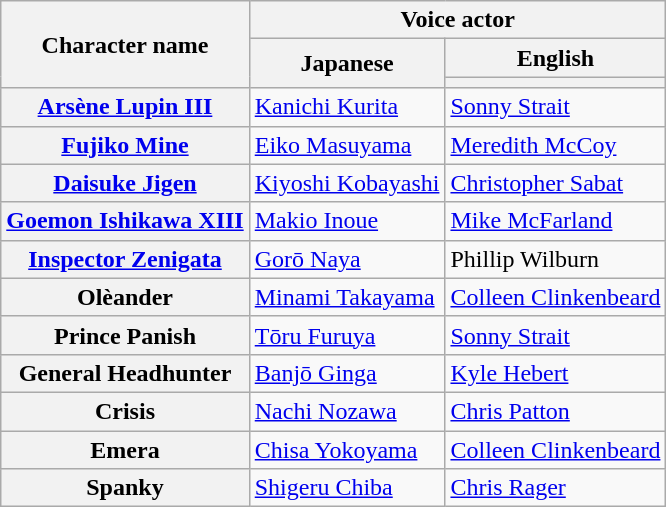<table class="wikitable plainrowheaders">
<tr>
<th rowspan="3">Character name</th>
<th colspan="2">Voice actor</th>
</tr>
<tr>
<th rowspan="2">Japanese</th>
<th>English</th>
</tr>
<tr>
<th></th>
</tr>
<tr>
<th scope="row"><a href='#'>Arsène Lupin III</a></th>
<td><a href='#'>Kanichi Kurita</a></td>
<td><a href='#'>Sonny Strait</a></td>
</tr>
<tr>
<th scope="row"><a href='#'>Fujiko Mine</a></th>
<td><a href='#'>Eiko Masuyama</a></td>
<td><a href='#'>Meredith McCoy</a></td>
</tr>
<tr>
<th scope="row"><a href='#'>Daisuke Jigen</a></th>
<td><a href='#'>Kiyoshi Kobayashi</a></td>
<td><a href='#'>Christopher Sabat</a></td>
</tr>
<tr>
<th scope="row"><a href='#'>Goemon Ishikawa XIII</a></th>
<td><a href='#'>Makio Inoue</a></td>
<td><a href='#'>Mike McFarland</a></td>
</tr>
<tr>
<th scope="row"><a href='#'>Inspector Zenigata</a></th>
<td><a href='#'>Gorō Naya</a></td>
<td>Phillip Wilburn</td>
</tr>
<tr>
<th scope="row">Olèander</th>
<td><a href='#'>Minami Takayama</a></td>
<td><a href='#'>Colleen Clinkenbeard</a></td>
</tr>
<tr>
<th scope="row">Prince Panish</th>
<td><a href='#'>Tōru Furuya</a></td>
<td><a href='#'>Sonny Strait</a></td>
</tr>
<tr>
<th scope="row">General Headhunter</th>
<td><a href='#'>Banjō Ginga</a></td>
<td><a href='#'>Kyle Hebert</a></td>
</tr>
<tr>
<th scope="row">Crisis</th>
<td><a href='#'>Nachi Nozawa</a></td>
<td><a href='#'>Chris Patton</a></td>
</tr>
<tr>
<th scope="row">Emera</th>
<td><a href='#'>Chisa Yokoyama</a></td>
<td><a href='#'>Colleen Clinkenbeard</a></td>
</tr>
<tr>
<th scope="row">Spanky</th>
<td><a href='#'>Shigeru Chiba</a></td>
<td><a href='#'>Chris Rager</a></td>
</tr>
</table>
